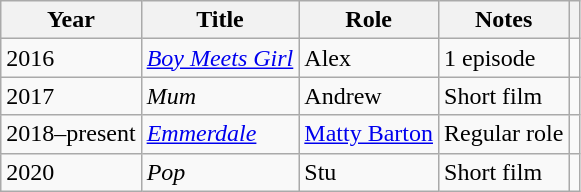<table class="wikitable">
<tr>
<th>Year</th>
<th>Title</th>
<th>Role</th>
<th>Notes</th>
<th></th>
</tr>
<tr>
<td>2016</td>
<td><em><a href='#'>Boy Meets Girl</a></em></td>
<td>Alex</td>
<td>1 episode</td>
<td align="center"></td>
</tr>
<tr>
<td>2017</td>
<td><em>Mum</em></td>
<td>Andrew</td>
<td>Short film</td>
<td align="center"></td>
</tr>
<tr>
<td>2018–present</td>
<td><em><a href='#'>Emmerdale</a></em></td>
<td><a href='#'>Matty Barton</a></td>
<td>Regular role</td>
<td align="center"></td>
</tr>
<tr>
<td>2020</td>
<td><em>Pop</em></td>
<td>Stu</td>
<td>Short film</td>
<td align="center"></td>
</tr>
</table>
